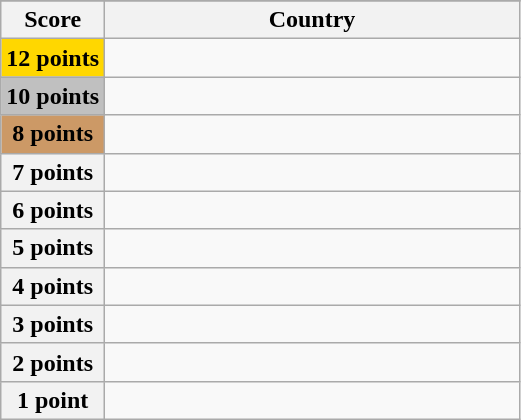<table class="wikitable">
<tr>
</tr>
<tr>
<th scope="col" width="20%">Score</th>
<th scope="col">Country</th>
</tr>
<tr>
<th scope="row" style="background:gold">12 points</th>
<td></td>
</tr>
<tr>
<th scope="row" style="background:silver">10 points</th>
<td></td>
</tr>
<tr>
<th scope="row" style="background:#CC9966">8 points</th>
<td></td>
</tr>
<tr>
<th scope="row">7 points</th>
<td></td>
</tr>
<tr>
<th scope="row">6 points</th>
<td></td>
</tr>
<tr>
<th scope="row">5 points</th>
<td></td>
</tr>
<tr>
<th scope="row">4 points</th>
<td></td>
</tr>
<tr>
<th scope="row">3 points</th>
<td></td>
</tr>
<tr>
<th scope="row">2 points</th>
<td></td>
</tr>
<tr>
<th scope="row">1 point</th>
<td></td>
</tr>
</table>
